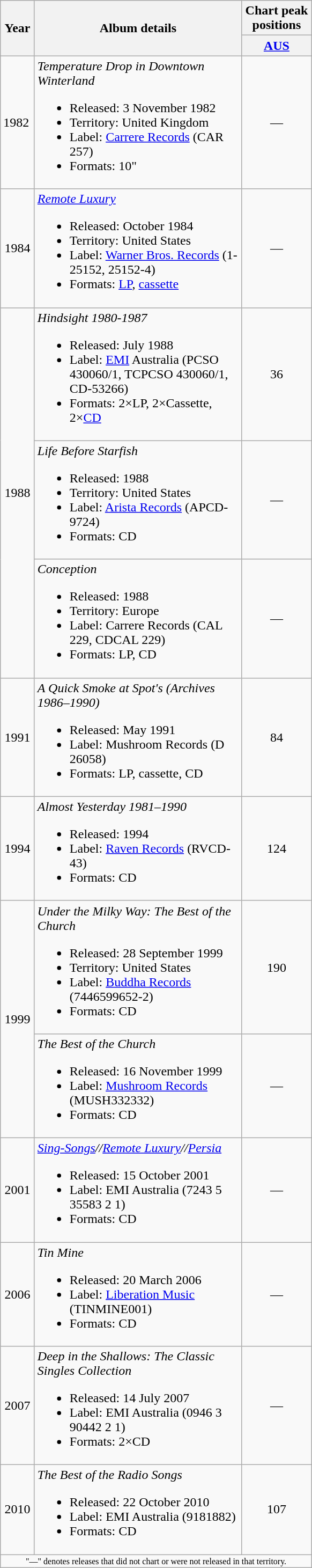<table class="wikitable">
<tr>
<th rowspan="2" style="width:35px;">Year</th>
<th style="width:250px;" rowspan="2">Album details</th>
<th style="width:80px;">Chart peak positions</th>
</tr>
<tr>
<th style="width:30px;"><a href='#'>AUS</a><br></th>
</tr>
<tr>
<td>1982</td>
<td><em>Temperature Drop in Downtown Winterland</em><br><ul><li>Released: 3 November 1982</li><li>Territory: United Kingdom</li><li>Label: <a href='#'>Carrere Records</a> (CAR 257)</li><li>Formats: 10"</li></ul></td>
<td style="text-align:center;">—</td>
</tr>
<tr>
<td style="text-align:center;">1984</td>
<td><em><a href='#'>Remote Luxury</a></em><br><ul><li>Released: October 1984</li><li>Territory: United States</li><li>Label: <a href='#'>Warner Bros. Records</a> (1-25152, 25152-4)</li><li>Formats: <a href='#'>LP</a>, <a href='#'>cassette</a></li></ul></td>
<td style="text-align:center;">—</td>
</tr>
<tr>
<td style="text-align:center;" rowspan="3">1988</td>
<td><em>Hindsight 1980-1987</em><br><ul><li>Released: July 1988</li><li>Label: <a href='#'>EMI</a> Australia (PCSO 430060/1, TCPCSO 430060/1, CD-53266)</li><li>Formats: 2×LP, 2×Cassette, 2×<a href='#'>CD</a></li></ul></td>
<td style="text-align:center;">36</td>
</tr>
<tr>
<td><em>Life Before Starfish</em><br><ul><li>Released: 1988</li><li>Territory: United States</li><li>Label: <a href='#'>Arista Records</a> (APCD-9724)</li><li>Formats: CD</li></ul></td>
<td style="text-align:center;">—</td>
</tr>
<tr>
<td><em>Conception</em><br><ul><li>Released: 1988</li><li>Territory: Europe</li><li>Label: Carrere Records (CAL 229, CDCAL 229)</li><li>Formats: LP, CD</li></ul></td>
<td style="text-align:center;">—</td>
</tr>
<tr>
<td style="text-align:center;">1991</td>
<td><em>A Quick Smoke at Spot's (Archives 1986–1990)</em><br><ul><li>Released: May 1991</li><li>Label: Mushroom Records (D 26058)</li><li>Formats: LP, cassette, CD</li></ul></td>
<td style="text-align:center;">84</td>
</tr>
<tr>
<td style="text-align:center;">1994</td>
<td><em>Almost Yesterday 1981–1990</em><br><ul><li>Released: 1994</li><li>Label: <a href='#'>Raven Records</a> (RVCD-43)</li><li>Formats: CD</li></ul></td>
<td style="text-align:center;">124</td>
</tr>
<tr>
<td style="text-align:center;" rowspan="2">1999</td>
<td><em>Under the Milky Way: The Best of the Church</em><br><ul><li>Released: 28 September 1999</li><li>Territory: United States</li><li>Label: <a href='#'>Buddha Records</a> (7446599652-2)</li><li>Formats: CD</li></ul></td>
<td style="text-align:center;">190</td>
</tr>
<tr>
<td><em>The Best of the Church</em><br><ul><li>Released: 16 November 1999</li><li>Label: <a href='#'>Mushroom Records</a> (MUSH332332)</li><li>Formats: CD</li></ul></td>
<td style="text-align:center;">—</td>
</tr>
<tr>
<td style="text-align:center;">2001</td>
<td><em><a href='#'>Sing-Songs</a>//<a href='#'>Remote Luxury</a>//<a href='#'>Persia</a></em><br><ul><li>Released: 15 October 2001</li><li>Label: EMI Australia (7243 5 35583 2 1)</li><li>Formats: CD</li></ul></td>
<td style="text-align:center;">—</td>
</tr>
<tr>
<td style="text-align:center;">2006</td>
<td><em>Tin Mine</em><br><ul><li>Released: 20 March 2006</li><li>Label: <a href='#'>Liberation Music</a> (TINMINE001)</li><li>Formats: CD</li></ul></td>
<td style="text-align:center;">—</td>
</tr>
<tr>
<td style="text-align:center;">2007</td>
<td><em>Deep in the Shallows: The Classic Singles Collection</em><br><ul><li>Released: 14 July 2007</li><li>Label: EMI Australia (0946 3 90442 2 1)</li><li>Formats: 2×CD</li></ul></td>
<td style="text-align:center;">—</td>
</tr>
<tr>
<td style="text-align:center;">2010</td>
<td><em>The Best of the Radio Songs</em><br><ul><li>Released: 22 October 2010</li><li>Label: EMI Australia (9181882)</li><li>Formats: CD</li></ul></td>
<td style="text-align:center;">107</td>
</tr>
<tr>
<td colspan="4" style="text-align:center; font-size:8pt;">"—" denotes releases that did not chart or were not released in that territory.</td>
</tr>
</table>
